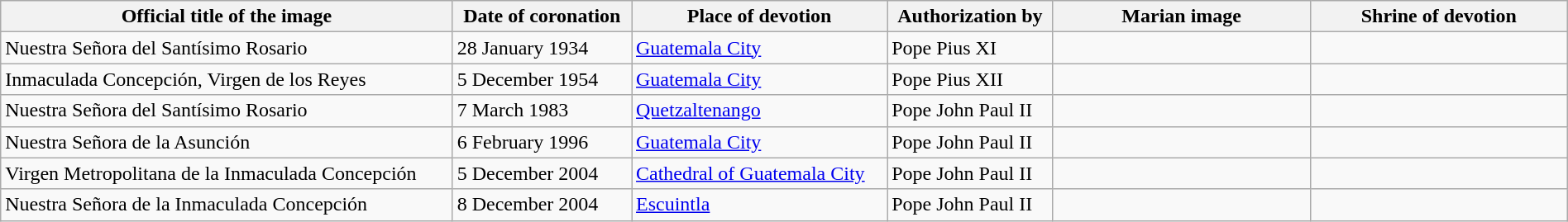<table class="wikitable sortable" width="100%">
<tr>
<th>Official title of the image</th>
<th data-sort-type="date">Date of coronation</th>
<th>Place of devotion</th>
<th>Authorization by</th>
<th width=200px class=unsortable>Marian image</th>
<th width=200px class=unsortable>Shrine of devotion</th>
</tr>
<tr>
<td>Nuestra Señora del Santísimo Rosario</td>
<td>28 January 1934</td>
<td><a href='#'>Guatemala City</a></td>
<td>Pope Pius XI</td>
<td></td>
<td></td>
</tr>
<tr>
<td>Inmaculada Concepción, Virgen de los Reyes</td>
<td>5 December 1954</td>
<td><a href='#'>Guatemala City</a></td>
<td>Pope Pius XII</td>
<td></td>
<td></td>
</tr>
<tr>
<td>Nuestra Señora del Santísimo Rosario</td>
<td>7 March 1983</td>
<td><a href='#'>Quetzaltenango</a></td>
<td>Pope John Paul II</td>
<td></td>
<td></td>
</tr>
<tr>
<td>Nuestra Señora de la Asunción</td>
<td>6 February 1996</td>
<td><a href='#'>Guatemala City</a></td>
<td>Pope John Paul II</td>
<td></td>
<td></td>
</tr>
<tr>
<td>Virgen Metropolitana de la Inmaculada Concepción</td>
<td>5 December 2004</td>
<td><a href='#'>Cathedral of Guatemala City</a></td>
<td>Pope John Paul II</td>
<td></td>
<td></td>
</tr>
<tr>
<td>Nuestra Señora de la Inmaculada Concepción</td>
<td>8 December 2004</td>
<td><a href='#'>Escuintla</a></td>
<td>Pope John Paul II</td>
<td></td>
<td></td>
</tr>
</table>
